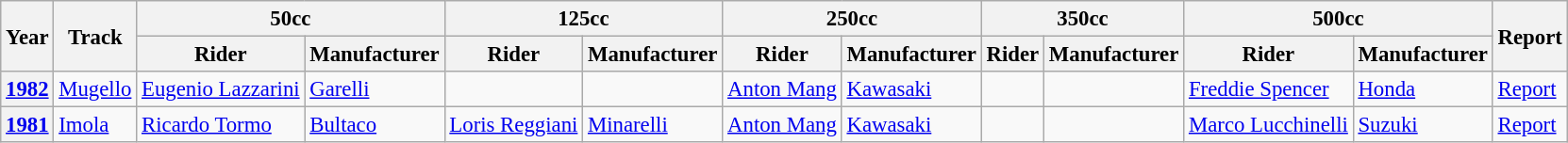<table class="wikitable" style="font-size: 95%;">
<tr>
<th rowspan=2>Year</th>
<th rowspan=2>Track</th>
<th colspan=2>50cc</th>
<th colspan=2>125cc</th>
<th colspan=2>250cc</th>
<th colspan=2>350cc</th>
<th colspan=2>500cc</th>
<th rowspan=2>Report</th>
</tr>
<tr>
<th>Rider</th>
<th>Manufacturer</th>
<th>Rider</th>
<th>Manufacturer</th>
<th>Rider</th>
<th>Manufacturer</th>
<th>Rider</th>
<th>Manufacturer</th>
<th>Rider</th>
<th>Manufacturer</th>
</tr>
<tr>
<th><a href='#'>1982</a></th>
<td><a href='#'>Mugello</a></td>
<td> <a href='#'>Eugenio Lazzarini</a></td>
<td><a href='#'>Garelli</a></td>
<td></td>
<td></td>
<td> <a href='#'>Anton Mang</a></td>
<td><a href='#'>Kawasaki</a></td>
<td></td>
<td></td>
<td> <a href='#'>Freddie Spencer</a></td>
<td><a href='#'>Honda</a></td>
<td><a href='#'>Report</a></td>
</tr>
<tr>
<th><a href='#'>1981</a></th>
<td><a href='#'>Imola</a></td>
<td> <a href='#'>Ricardo Tormo</a></td>
<td><a href='#'>Bultaco</a></td>
<td> <a href='#'>Loris Reggiani</a></td>
<td><a href='#'>Minarelli</a></td>
<td> <a href='#'>Anton Mang</a></td>
<td><a href='#'>Kawasaki</a></td>
<td></td>
<td></td>
<td> <a href='#'>Marco Lucchinelli</a></td>
<td><a href='#'>Suzuki</a></td>
<td><a href='#'>Report</a></td>
</tr>
</table>
